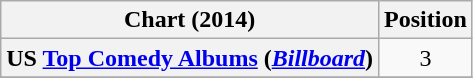<table class="wikitable sortable plainrowheaders" style="text-align:center">
<tr>
<th scope="col">Chart (2014)</th>
<th scope="col">Position</th>
</tr>
<tr>
<th scope="row">US <a href='#'>Top Comedy Albums</a> (<em><a href='#'>Billboard</a></em>)</th>
<td>3</td>
</tr>
<tr>
</tr>
</table>
